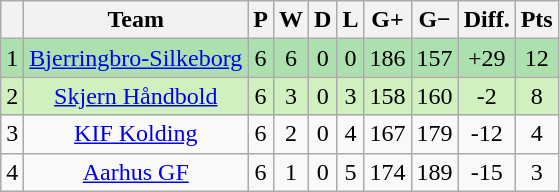<table class="wikitable sortable" style="text-align: center;">
<tr>
<th align="center"></th>
<th align="center">Team</th>
<th align="center">P</th>
<th align="center">W</th>
<th align="center">D</th>
<th align="center">L</th>
<th align="center">G+</th>
<th align="center">G−</th>
<th align="center">Diff.</th>
<th align="center">Pts</th>
</tr>
<tr style="background: #ACE1AF;">
<td>1</td>
<td><a href='#'>Bjerringbro-Silkeborg</a></td>
<td>6</td>
<td>6</td>
<td>0</td>
<td>0</td>
<td>186</td>
<td>157</td>
<td>+29</td>
<td>12</td>
</tr>
<tr style="background: #D0F0C0;">
<td>2</td>
<td><a href='#'>Skjern Håndbold</a></td>
<td>6</td>
<td>3</td>
<td>0</td>
<td>3</td>
<td>158</td>
<td>160</td>
<td>-2</td>
<td>8</td>
</tr>
<tr>
<td>3</td>
<td><a href='#'>KIF Kolding</a></td>
<td>6</td>
<td>2</td>
<td>0</td>
<td>4</td>
<td>167</td>
<td>179</td>
<td>-12</td>
<td>4</td>
</tr>
<tr>
<td>4</td>
<td><a href='#'>Aarhus GF</a></td>
<td>6</td>
<td>1</td>
<td>0</td>
<td>5</td>
<td>174</td>
<td>189</td>
<td>-15</td>
<td>3</td>
</tr>
</table>
